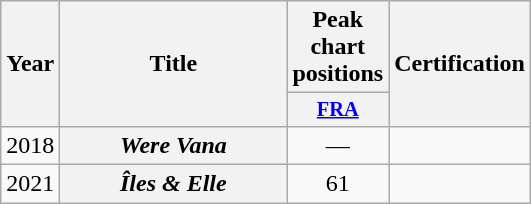<table class="wikitable plainrowheaders" style="text-align:center;">
<tr>
<th scope=col rowspan=2 style="width:1em;">Year</th>
<th scope=col rowspan=2 style="width:9em;">Title</th>
<th scope=col colspan=1>Peak chart positions</th>
<th scope=col rowspan=2>Certification</th>
</tr>
<tr>
<th scope=col style="width:3em;font-size:85%;"><a href='#'>FRA</a><br></th>
</tr>
<tr>
<td>2018</td>
<th scope=row><em>Were Vana</em></th>
<td>—</td>
<td></td>
</tr>
<tr>
<td>2021</td>
<th scope=row><em>Îles & Elle</em></th>
<td>61</td>
<td></td>
</tr>
</table>
